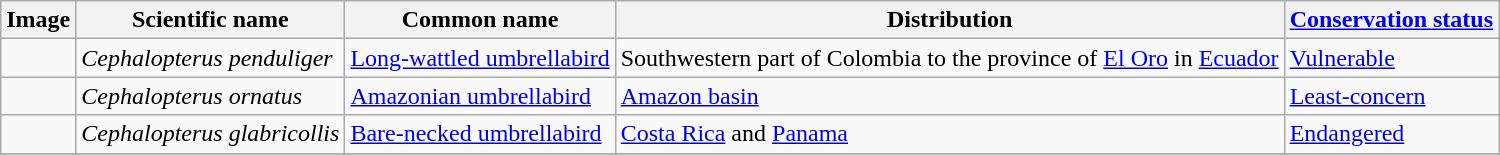<table class="wikitable">
<tr>
<th>Image</th>
<th>Scientific name</th>
<th>Common name</th>
<th>Distribution</th>
<th><a href='#'>Conservation status</a></th>
</tr>
<tr>
<td></td>
<td><em>Cephalopterus penduliger</em></td>
<td><a href='#'>Long-wattled umbrellabird</a></td>
<td>Southwestern part of Colombia to the province of <a href='#'>El Oro</a> in <a href='#'>Ecuador</a></td>
<td><a href='#'>Vulnerable</a></td>
</tr>
<tr>
<td></td>
<td><em>Cephalopterus ornatus</em></td>
<td><a href='#'>Amazonian umbrellabird</a></td>
<td><a href='#'>Amazon basin</a></td>
<td><a href='#'>Least-concern</a></td>
</tr>
<tr>
<td></td>
<td><em>Cephalopterus glabricollis</em></td>
<td><a href='#'>Bare-necked umbrellabird</a></td>
<td><a href='#'>Costa Rica</a> and <a href='#'>Panama</a></td>
<td><a href='#'>Endangered</a></td>
</tr>
<tr>
</tr>
</table>
